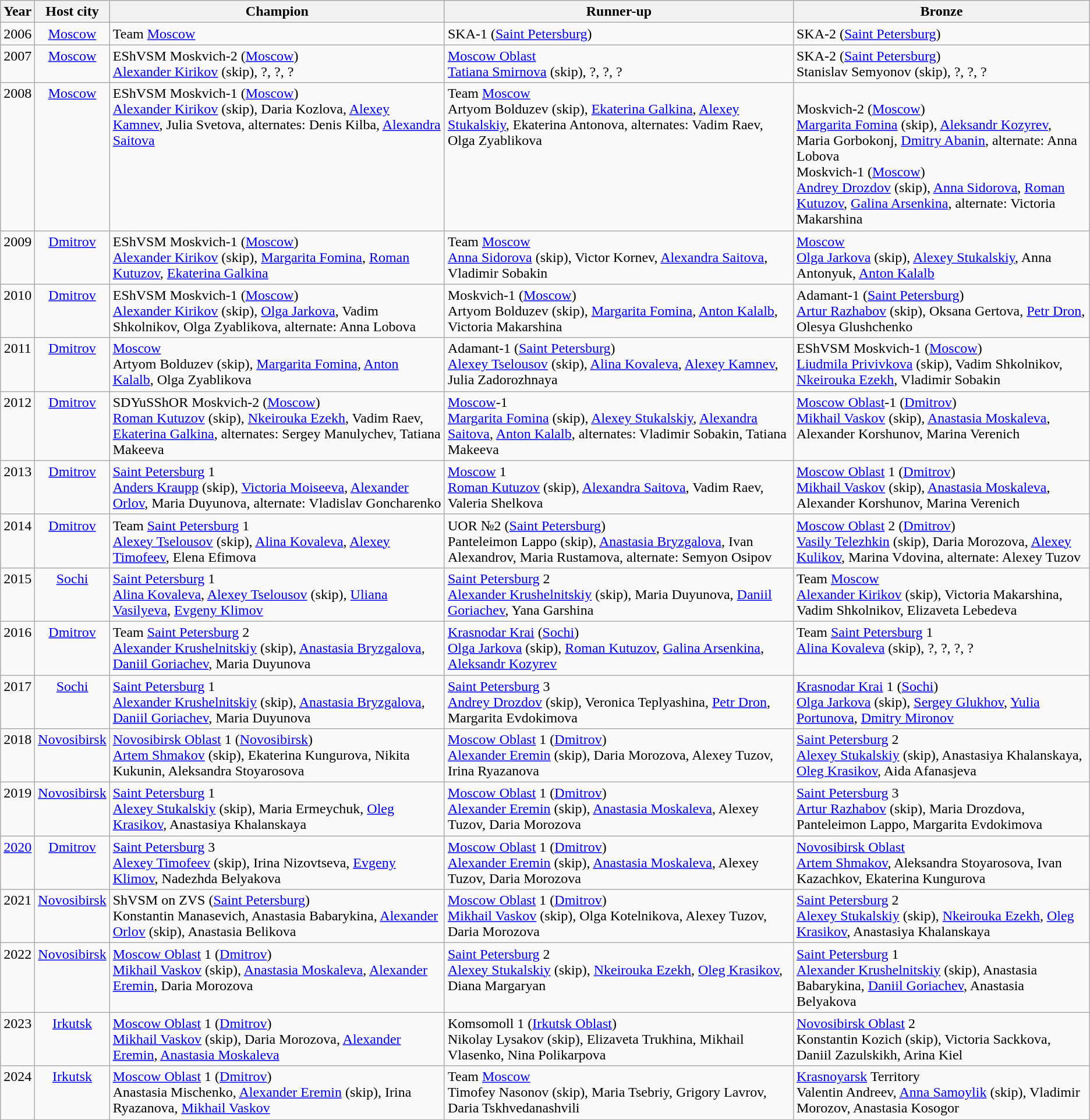<table class="wikitable">
<tr>
<th scope="col">Year</th>
<th scope="col">Host city</th>
<th scope="col">Champion</th>
<th scope="col">Runner-up</th>
<th scope="col">Bronze</th>
</tr>
<tr valign="top">
<td align=center>2006</td>
<td align=center><a href='#'>Moscow</a></td>
<td> Team <a href='#'>Moscow</a></td>
<td> SKA-1 (<a href='#'>Saint Petersburg</a>)</td>
<td> SKA-2 (<a href='#'>Saint Petersburg</a>)</td>
</tr>
<tr valign="top">
<td align=center>2007</td>
<td align=center><a href='#'>Moscow</a></td>
<td> EShVSM Moskvich-2 (<a href='#'>Moscow</a>)<br><a href='#'>Alexander Kirikov</a> (skip), ?, ?, ?</td>
<td> <a href='#'>Moscow Oblast</a><br><a href='#'>Tatiana Smirnova</a> (skip), ?, ?, ?</td>
<td> SKA-2 (<a href='#'>Saint Petersburg</a>)<br>Stanislav Semyonov (skip), ?, ?, ?</td>
</tr>
<tr valign="top">
<td align=center>2008</td>
<td align=center><a href='#'>Moscow</a></td>
<td> EShVSM Moskvich-1 (<a href='#'>Moscow</a>)<br><a href='#'>Alexander Kirikov</a> (skip), Daria Kozlova, <a href='#'>Alexey Kamnev</a>, Julia Svetova, alternates: Denis Kilba, <a href='#'>Alexandra Saitova</a></td>
<td> Team <a href='#'>Moscow</a><br>Artyom Bolduzev (skip), <a href='#'>Ekaterina Galkina</a>, <a href='#'>Alexey Stukalskiy</a>, Ekaterina Antonova, alternates: Vadim Raev, Olga Zyablikova</td>
<td><br> Moskvich-2 (<a href='#'>Moscow</a>)<br><a href='#'>Margarita Fomina</a> (skip), <a href='#'>Aleksandr Kozyrev</a>, Maria Gorbokonj, <a href='#'>Dmitry Abanin</a>, alternate: Anna Lobova<br>
 Moskvich-1 (<a href='#'>Moscow</a>)<br><a href='#'>Andrey Drozdov</a> (skip), <a href='#'>Anna Sidorova</a>, <a href='#'>Roman Kutuzov</a>, <a href='#'>Galina Arsenkina</a>, alternate: Victoria Makarshina</td>
</tr>
<tr valign="top">
<td align=center>2009</td>
<td align=center><a href='#'>Dmitrov</a></td>
<td> EShVSM Moskvich-1 (<a href='#'>Moscow</a>)<br><a href='#'>Alexander Kirikov</a> (skip), <a href='#'>Margarita Fomina</a>, <a href='#'>Roman Kutuzov</a>, <a href='#'>Ekaterina Galkina</a></td>
<td> Team <a href='#'>Moscow</a><br><a href='#'>Anna Sidorova</a> (skip), Victor Kornev, <a href='#'>Alexandra Saitova</a>, Vladimir Sobakin</td>
<td> <a href='#'>Moscow</a><br><a href='#'>Olga Jarkova</a> (skip), <a href='#'>Alexey Stukalskiy</a>, Anna Antonyuk, <a href='#'>Anton Kalalb</a></td>
</tr>
<tr valign="top">
<td align=center>2010</td>
<td align=center><a href='#'>Dmitrov</a></td>
<td> EShVSM Moskvich-1 (<a href='#'>Moscow</a>)<br><a href='#'>Alexander Kirikov</a> (skip), <a href='#'>Olga Jarkova</a>, Vadim Shkolnikov, Olga Zyablikova, alternate: Anna Lobova</td>
<td> Moskvich-1 (<a href='#'>Moscow</a>)<br>Artyom Bolduzev (skip), <a href='#'>Margarita Fomina</a>, <a href='#'>Anton Kalalb</a>, Victoria Makarshina</td>
<td> Adamant-1 (<a href='#'>Saint Petersburg</a>)<br><a href='#'>Artur Razhabov</a> (skip), Oksana Gertova, <a href='#'>Petr Dron</a>, Olesya Glushchenko</td>
</tr>
<tr valign="top">
<td align=center>2011</td>
<td align=center><a href='#'>Dmitrov</a></td>
<td> <a href='#'>Moscow</a><br>Artyom Bolduzev (skip), <a href='#'>Margarita Fomina</a>, <a href='#'>Anton Kalalb</a>, Olga Zyablikova</td>
<td> Adamant-1 (<a href='#'>Saint Petersburg</a>)<br><a href='#'>Alexey Tselousov</a> (skip), <a href='#'>Alina Kovaleva</a>, <a href='#'>Alexey Kamnev</a>, Julia Zadorozhnaya</td>
<td> EShVSM Moskvich-1 (<a href='#'>Moscow</a>)<br><a href='#'>Liudmila Privivkova</a> (skip), Vadim Shkolnikov, <a href='#'>Nkeirouka Ezekh</a>, Vladimir Sobakin</td>
</tr>
<tr valign="top">
<td align=center>2012</td>
<td align=center><a href='#'>Dmitrov</a></td>
<td> SDYuSShOR Moskvich-2 (<a href='#'>Moscow</a>)<br><a href='#'>Roman Kutuzov</a> (skip), <a href='#'>Nkeirouka Ezekh</a>, Vadim Raev, <a href='#'>Ekaterina Galkina</a>, alternates: Sergey Manulychev, Tatiana Makeeva</td>
<td> <a href='#'>Moscow</a>-1<br><a href='#'>Margarita Fomina</a> (skip), <a href='#'>Alexey Stukalskiy</a>, <a href='#'>Alexandra Saitova</a>, <a href='#'>Anton Kalalb</a>, alternates: Vladimir Sobakin, Tatiana Makeeva</td>
<td> <a href='#'>Moscow Oblast</a>-1 (<a href='#'>Dmitrov</a>)<br><a href='#'>Mikhail Vaskov</a> (skip), <a href='#'>Anastasia Moskaleva</a>, Alexander Korshunov, Marina Verenich</td>
</tr>
<tr valign="top">
<td align=center>2013</td>
<td align=center><a href='#'>Dmitrov</a></td>
<td> <a href='#'>Saint Petersburg</a> 1<br><a href='#'>Anders Kraupp</a> (skip), <a href='#'>Victoria Moiseeva</a>, <a href='#'>Alexander Orlov</a>, Maria Duyunova, alternate: Vladislav Goncharenko</td>
<td> <a href='#'>Moscow</a> 1<br><a href='#'>Roman Kutuzov</a> (skip), <a href='#'>Alexandra Saitova</a>, Vadim Raev, Valeria Shelkova</td>
<td> <a href='#'>Moscow Oblast</a> 1 (<a href='#'>Dmitrov</a>)<br><a href='#'>Mikhail Vaskov</a> (skip), <a href='#'>Anastasia Moskaleva</a>, Alexander Korshunov, Marina Verenich</td>
</tr>
<tr valign="top">
<td align=center>2014</td>
<td align=center><a href='#'>Dmitrov</a></td>
<td> Team <a href='#'>Saint Petersburg</a> 1<br><a href='#'>Alexey Tselousov</a> (skip), <a href='#'>Alina Kovaleva</a>, <a href='#'>Alexey Timofeev</a>, Elena Efimova</td>
<td> UOR №2 (<a href='#'>Saint Petersburg</a>)<br>Panteleimon Lappo (skip), <a href='#'>Anastasia Bryzgalova</a>, Ivan Alexandrov, Maria Rustamova, alternate: Semyon Osipov</td>
<td> <a href='#'>Moscow Oblast</a> 2 (<a href='#'>Dmitrov</a>)<br><a href='#'>Vasily Telezhkin</a> (skip), Daria Morozova, <a href='#'>Alexey Kulikov</a>, Marina Vdovina, alternate: Alexey Tuzov</td>
</tr>
<tr valign="top">
<td align=center>2015</td>
<td align=center><a href='#'>Sochi</a></td>
<td> <a href='#'>Saint Petersburg</a> 1<br><a href='#'>Alina Kovaleva</a>, <a href='#'>Alexey Tselousov</a> (skip), <a href='#'>Uliana Vasilyeva</a>, <a href='#'>Evgeny Klimov</a></td>
<td> <a href='#'>Saint Petersburg</a> 2<br><a href='#'>Alexander Krushelnitskiy</a> (skip), Maria Duyunova, <a href='#'>Daniil Goriachev</a>, Yana Garshina</td>
<td> Team <a href='#'>Moscow</a><br><a href='#'>Alexander Kirikov</a> (skip), Victoria Makarshina, Vadim Shkolnikov, Elizaveta Lebedeva</td>
</tr>
<tr valign="top">
<td align=center>2016</td>
<td align=center><a href='#'>Dmitrov</a></td>
<td> Team <a href='#'>Saint Petersburg</a> 2<br><a href='#'>Alexander Krushelnitskiy</a> (skip), <a href='#'>Anastasia Bryzgalova</a>, <a href='#'>Daniil Goriachev</a>, Maria Duyunova</td>
<td> <a href='#'>Krasnodar Krai</a> (<a href='#'>Sochi</a>)<br><a href='#'>Olga Jarkova</a> (skip), <a href='#'>Roman Kutuzov</a>, <a href='#'>Galina Arsenkina</a>, <a href='#'>Aleksandr Kozyrev</a></td>
<td> Team <a href='#'>Saint Petersburg</a> 1<br><a href='#'>Alina Kovaleva</a> (skip), ?, ?, ?, ?</td>
</tr>
<tr valign="top">
<td align=center>2017</td>
<td align=center><a href='#'>Sochi</a></td>
<td> <a href='#'>Saint Petersburg</a> 1<br><a href='#'>Alexander Krushelnitskiy</a> (skip), <a href='#'>Anastasia Bryzgalova</a>, <a href='#'>Daniil Goriachev</a>, Maria Duyunova</td>
<td> <a href='#'>Saint Petersburg</a> 3<br><a href='#'>Andrey Drozdov</a> (skip), Veronica Teplyashina, <a href='#'>Petr Dron</a>, Margarita Evdokimova</td>
<td> <a href='#'>Krasnodar Krai</a> 1 (<a href='#'>Sochi</a>)<br><a href='#'>Olga Jarkova</a> (skip), <a href='#'>Sergey Glukhov</a>, <a href='#'>Yulia Portunova</a>, <a href='#'>Dmitry Mironov</a></td>
</tr>
<tr valign="top">
<td align=center>2018</td>
<td align=center><a href='#'>Novosibirsk</a></td>
<td> <a href='#'>Novosibirsk Oblast</a> 1 (<a href='#'>Novosibirsk</a>)<br><a href='#'>Artem Shmakov</a> (skip), Ekaterina Kungurova, Nikita Kukunin, Aleksandra Stoyarosova</td>
<td> <a href='#'>Moscow Oblast</a> 1 (<a href='#'>Dmitrov</a>)<br><a href='#'>Alexander Eremin</a> (skip), Daria Morozova, Alexey Tuzov, Irina Ryazanova</td>
<td> <a href='#'>Saint Petersburg</a> 2<br><a href='#'>Alexey Stukalskiy</a> (skip), Anastasiya Khalanskaya, <a href='#'>Oleg Krasikov</a>, Aida Afanasjeva</td>
</tr>
<tr valign="top">
<td align=center>2019</td>
<td align=center><a href='#'>Novosibirsk</a></td>
<td> <a href='#'>Saint Petersburg</a> 1<br><a href='#'>Alexey Stukalskiy</a> (skip), Maria Ermeychuk, <a href='#'>Oleg Krasikov</a>, Anastasiya Khalanskaya</td>
<td> <a href='#'>Moscow Oblast</a> 1 (<a href='#'>Dmitrov</a>)<br><a href='#'>Alexander Eremin</a> (skip), <a href='#'>Anastasia Moskaleva</a>, Alexey Tuzov, Daria Morozova</td>
<td> <a href='#'>Saint Petersburg</a> 3<br><a href='#'>Artur Razhabov</a> (skip), Maria Drozdova, Panteleimon Lappo, Margarita Evdokimova</td>
</tr>
<tr valign="top">
<td align=center><a href='#'>2020</a></td>
<td align=center><a href='#'>Dmitrov</a></td>
<td> <a href='#'>Saint Petersburg</a> 3<br><a href='#'>Alexey Timofeev</a> (skip), Irina Nizovtseva, <a href='#'>Evgeny Klimov</a>, Nadezhda Belyakova</td>
<td> <a href='#'>Moscow Oblast</a> 1 (<a href='#'>Dmitrov</a>)<br><a href='#'>Alexander Eremin</a> (skip), <a href='#'>Anastasia Moskaleva</a>, Alexey Tuzov, Daria Morozova</td>
<td> <a href='#'>Novosibirsk Oblast</a><br><a href='#'>Artem Shmakov</a>, Aleksandra Stoyarosova, Ivan Kazachkov, Ekaterina Kungurova</td>
</tr>
<tr valign="top">
<td align=center>2021</td>
<td align=center><a href='#'>Novosibirsk</a></td>
<td> ShVSM on ZVS (<a href='#'>Saint Petersburg</a>) <br> Konstantin Manasevich, Anastasia Babarykina, <a href='#'>Alexander Orlov</a> (skip), Anastasia Belikova</td>
<td> <a href='#'>Moscow Oblast</a> 1 (<a href='#'>Dmitrov</a>) <br> <a href='#'>Mikhail Vaskov</a> (skip), Olga Kotelnikova, Alexey Tuzov, Daria Morozova</td>
<td> <a href='#'>Saint Petersburg</a> 2 <br> <a href='#'>Alexey Stukalskiy</a> (skip), <a href='#'>Nkeirouka Ezekh</a>, <a href='#'>Oleg Krasikov</a>, Anastasiya Khalanskaya</td>
</tr>
<tr valign="top">
<td align=center>2022</td>
<td align=center><a href='#'>Novosibirsk</a></td>
<td> <a href='#'>Moscow Oblast</a> 1 (<a href='#'>Dmitrov</a>) <br> <a href='#'>Mikhail Vaskov</a> (skip), <a href='#'>Anastasia Moskaleva</a>, <a href='#'>Alexander Eremin</a>, Daria Morozova</td>
<td> <a href='#'>Saint Petersburg</a> 2 <br> <a href='#'>Alexey Stukalskiy</a> (skip), <a href='#'>Nkeirouka Ezekh</a>, <a href='#'>Oleg Krasikov</a>, Diana Margaryan</td>
<td> <a href='#'>Saint Petersburg</a> 1 <br> <a href='#'>Alexander Krushelnitskiy</a> (skip), Anastasia Babarykina, <a href='#'>Daniil Goriachev</a>, Anastasia Belyakova</td>
</tr>
<tr valign="top">
<td align=center>2023</td>
<td align=center><a href='#'>Irkutsk</a></td>
<td> <a href='#'>Moscow Oblast</a> 1 (<a href='#'>Dmitrov</a>) <br> <a href='#'>Mikhail Vaskov</a> (skip), Daria Morozova, <a href='#'>Alexander Eremin</a>, <a href='#'>Anastasia Moskaleva</a></td>
<td> Komsomoll 1 (<a href='#'>Irkutsk Oblast</a>) <br> Nikolay Lysakov (skip), Elizaveta Trukhina, Mikhail Vlasenko, Nina Polikarpova</td>
<td> <a href='#'>Novosibirsk Oblast</a> 2 <br> Konstantin Kozich (skip), Victoria Sackkova, Daniil Zazulskikh, Arina Kiel</td>
</tr>
<tr valign="top">
<td align=center>2024</td>
<td align=center><a href='#'>Irkutsk</a></td>
<td> <a href='#'>Moscow Oblast</a> 1 (<a href='#'>Dmitrov</a>) <br> Anastasia Mischenko, <a href='#'>Alexander Eremin</a> (skip), Irina Ryazanova, <a href='#'>Mikhail Vaskov</a></td>
<td> Team <a href='#'>Moscow</a> <br> Timofey Nasonov (skip), Maria Tsebriy, Grigory Lavrov, Daria Tskhvedanashvili</td>
<td> <a href='#'>Krasnoyarsk</a> Territory <br> Valentin Andreev, <a href='#'>Anna Samoylik</a> (skip), Vladimir Morozov, Anastasia Kosogor</td>
</tr>
</table>
